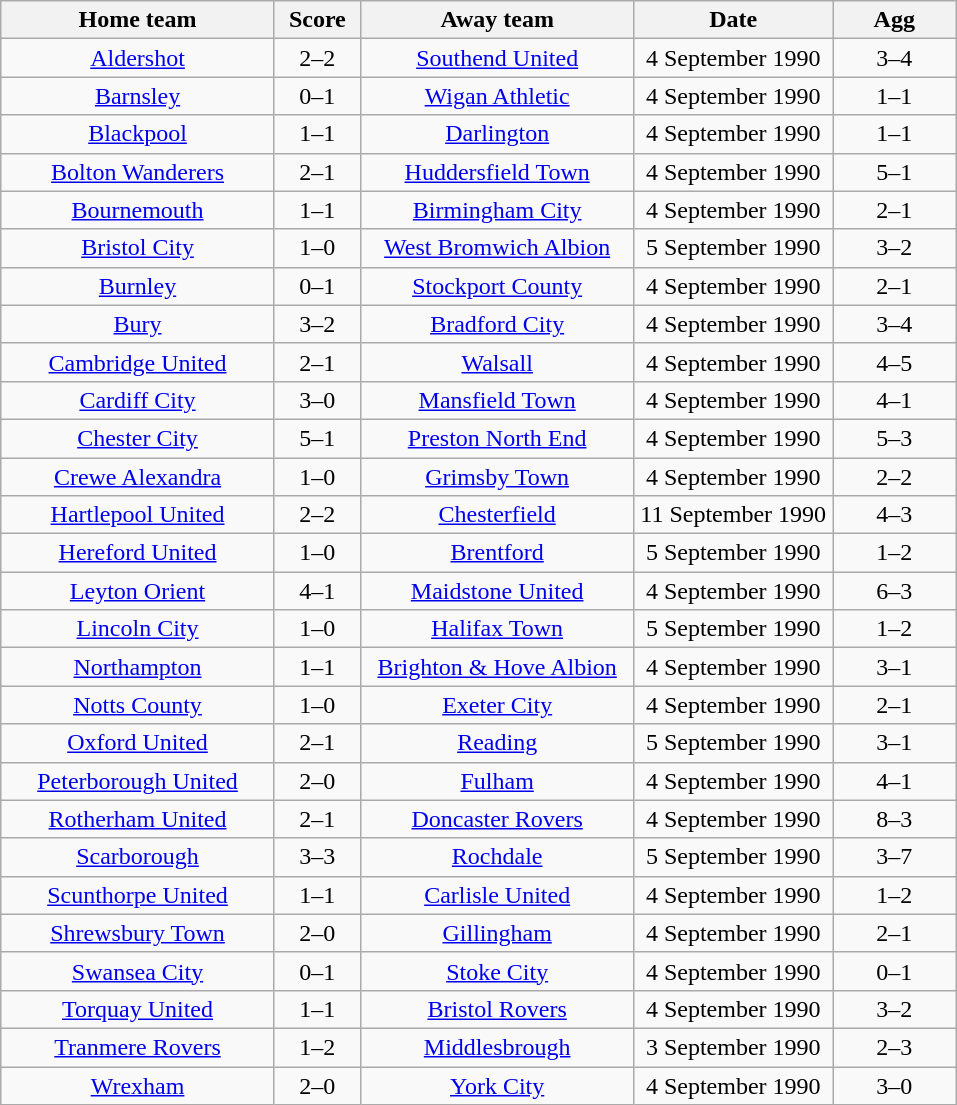<table class="wikitable" style="text-align:center;">
<tr>
<th width=175>Home team</th>
<th width=50>Score</th>
<th width=175>Away team</th>
<th width=125>Date</th>
<th width=75>Agg</th>
</tr>
<tr>
<td><a href='#'>Aldershot</a></td>
<td>2–2</td>
<td><a href='#'>Southend United</a></td>
<td>4 September 1990</td>
<td>3–4</td>
</tr>
<tr>
<td><a href='#'>Barnsley</a></td>
<td>0–1</td>
<td><a href='#'>Wigan Athletic</a></td>
<td>4 September 1990</td>
<td>1–1</td>
</tr>
<tr>
<td><a href='#'>Blackpool</a></td>
<td>1–1</td>
<td><a href='#'>Darlington</a></td>
<td>4 September 1990</td>
<td>1–1</td>
</tr>
<tr>
<td><a href='#'>Bolton Wanderers</a></td>
<td>2–1</td>
<td><a href='#'>Huddersfield Town</a></td>
<td>4 September 1990</td>
<td>5–1</td>
</tr>
<tr>
<td><a href='#'>Bournemouth</a></td>
<td>1–1</td>
<td><a href='#'>Birmingham City</a></td>
<td>4 September 1990</td>
<td>2–1</td>
</tr>
<tr>
<td><a href='#'>Bristol City</a></td>
<td>1–0</td>
<td><a href='#'>West Bromwich Albion</a></td>
<td>5 September 1990</td>
<td>3–2</td>
</tr>
<tr>
<td><a href='#'>Burnley</a></td>
<td>0–1</td>
<td><a href='#'>Stockport County</a></td>
<td>4 September 1990</td>
<td>2–1</td>
</tr>
<tr>
<td><a href='#'>Bury</a></td>
<td>3–2</td>
<td><a href='#'>Bradford City</a></td>
<td>4 September 1990</td>
<td>3–4</td>
</tr>
<tr>
<td><a href='#'>Cambridge United</a></td>
<td>2–1</td>
<td><a href='#'>Walsall</a></td>
<td>4 September 1990</td>
<td>4–5</td>
</tr>
<tr>
<td><a href='#'>Cardiff City</a></td>
<td>3–0</td>
<td><a href='#'>Mansfield Town</a></td>
<td>4 September 1990</td>
<td>4–1</td>
</tr>
<tr>
<td><a href='#'>Chester City</a></td>
<td>5–1</td>
<td><a href='#'>Preston North End</a></td>
<td>4 September 1990</td>
<td>5–3</td>
</tr>
<tr>
<td><a href='#'>Crewe Alexandra</a></td>
<td>1–0</td>
<td><a href='#'>Grimsby Town</a></td>
<td>4 September 1990</td>
<td>2–2</td>
</tr>
<tr>
<td><a href='#'>Hartlepool United</a></td>
<td>2–2</td>
<td><a href='#'>Chesterfield</a></td>
<td>11 September 1990</td>
<td>4–3</td>
</tr>
<tr>
<td><a href='#'>Hereford United</a></td>
<td>1–0</td>
<td><a href='#'>Brentford</a></td>
<td>5 September 1990</td>
<td>1–2</td>
</tr>
<tr>
<td><a href='#'>Leyton Orient</a></td>
<td>4–1</td>
<td><a href='#'>Maidstone United</a></td>
<td>4 September 1990</td>
<td>6–3</td>
</tr>
<tr>
<td><a href='#'>Lincoln City</a></td>
<td>1–0</td>
<td><a href='#'>Halifax Town</a></td>
<td>5 September 1990</td>
<td>1–2</td>
</tr>
<tr>
<td><a href='#'>Northampton</a></td>
<td>1–1</td>
<td><a href='#'>Brighton & Hove Albion</a></td>
<td>4 September 1990</td>
<td>3–1</td>
</tr>
<tr>
<td><a href='#'>Notts County</a></td>
<td>1–0</td>
<td><a href='#'>Exeter City</a></td>
<td>4 September 1990</td>
<td>2–1</td>
</tr>
<tr>
<td><a href='#'>Oxford United</a></td>
<td>2–1</td>
<td><a href='#'>Reading</a></td>
<td>5 September 1990</td>
<td>3–1</td>
</tr>
<tr>
<td><a href='#'>Peterborough United</a></td>
<td>2–0</td>
<td><a href='#'>Fulham</a></td>
<td>4 September 1990</td>
<td>4–1</td>
</tr>
<tr>
<td><a href='#'>Rotherham United</a></td>
<td>2–1</td>
<td><a href='#'>Doncaster Rovers</a></td>
<td>4 September 1990</td>
<td>8–3</td>
</tr>
<tr>
<td><a href='#'>Scarborough</a></td>
<td>3–3</td>
<td><a href='#'>Rochdale</a></td>
<td>5 September 1990</td>
<td>3–7</td>
</tr>
<tr>
<td><a href='#'>Scunthorpe United</a></td>
<td>1–1</td>
<td><a href='#'>Carlisle United</a></td>
<td>4 September 1990</td>
<td>1–2</td>
</tr>
<tr>
<td><a href='#'>Shrewsbury Town</a></td>
<td>2–0</td>
<td><a href='#'>Gillingham</a></td>
<td>4 September 1990</td>
<td>2–1</td>
</tr>
<tr>
<td><a href='#'>Swansea City</a></td>
<td>0–1</td>
<td><a href='#'>Stoke City</a></td>
<td>4 September 1990</td>
<td>0–1</td>
</tr>
<tr>
<td><a href='#'>Torquay United</a></td>
<td>1–1</td>
<td><a href='#'>Bristol Rovers</a></td>
<td>4 September 1990</td>
<td>3–2</td>
</tr>
<tr>
<td><a href='#'>Tranmere Rovers</a></td>
<td>1–2</td>
<td><a href='#'>Middlesbrough</a></td>
<td>3 September 1990</td>
<td>2–3</td>
</tr>
<tr>
<td><a href='#'>Wrexham</a></td>
<td>2–0</td>
<td><a href='#'>York City</a></td>
<td>4 September 1990</td>
<td>3–0</td>
</tr>
</table>
